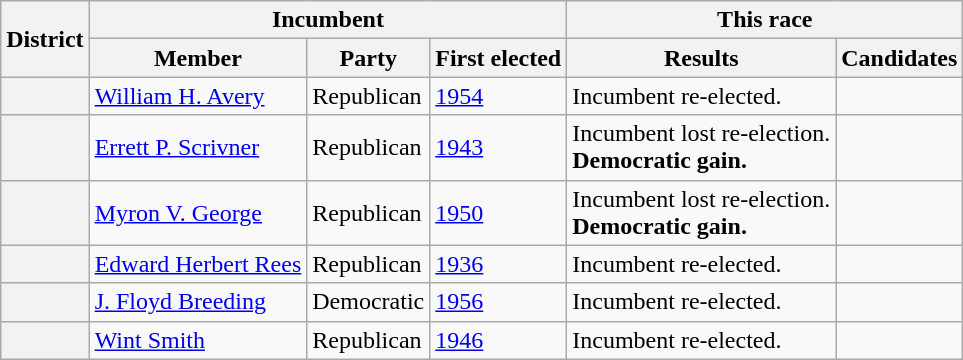<table class=wikitable>
<tr>
<th rowspan=2>District</th>
<th colspan=3>Incumbent</th>
<th colspan=2>This race</th>
</tr>
<tr>
<th>Member</th>
<th>Party</th>
<th>First elected</th>
<th>Results</th>
<th>Candidates</th>
</tr>
<tr>
<th></th>
<td><a href='#'>William H. Avery</a></td>
<td>Republican</td>
<td><a href='#'>1954</a></td>
<td>Incumbent re-elected.</td>
<td nowrap></td>
</tr>
<tr>
<th></th>
<td><a href='#'>Errett P. Scrivner</a></td>
<td>Republican</td>
<td><a href='#'>1943 </a></td>
<td>Incumbent lost re-election.<br><strong>Democratic gain.</strong></td>
<td nowrap></td>
</tr>
<tr>
<th></th>
<td><a href='#'>Myron V. George</a></td>
<td>Republican</td>
<td><a href='#'>1950</a></td>
<td>Incumbent lost re-election.<br><strong>Democratic gain.</strong></td>
<td nowrap></td>
</tr>
<tr>
<th></th>
<td><a href='#'>Edward Herbert Rees</a></td>
<td>Republican</td>
<td><a href='#'>1936</a></td>
<td>Incumbent re-elected.</td>
<td nowrap></td>
</tr>
<tr>
<th></th>
<td><a href='#'>J. Floyd Breeding</a></td>
<td>Democratic</td>
<td><a href='#'>1956</a></td>
<td>Incumbent re-elected.</td>
<td nowrap></td>
</tr>
<tr>
<th></th>
<td><a href='#'>Wint Smith</a></td>
<td>Republican</td>
<td><a href='#'>1946</a></td>
<td>Incumbent re-elected.</td>
<td nowrap></td>
</tr>
</table>
